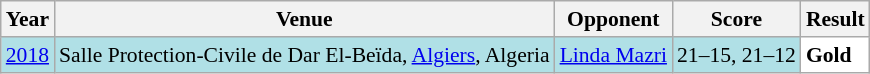<table class="sortable wikitable" style="font-size: 90%;">
<tr>
<th>Year</th>
<th>Venue</th>
<th>Opponent</th>
<th>Score</th>
<th>Result</th>
</tr>
<tr style="background:#B0E0E6">
<td align="center"><a href='#'>2018</a></td>
<td align="left">Salle Protection-Civile de Dar El-Beïda, <a href='#'>Algiers</a>, Algeria</td>
<td align="left"> <a href='#'>Linda Mazri</a></td>
<td align="left">21–15, 21–12</td>
<td style="text-align:left; background:white"> <strong>Gold</strong></td>
</tr>
</table>
